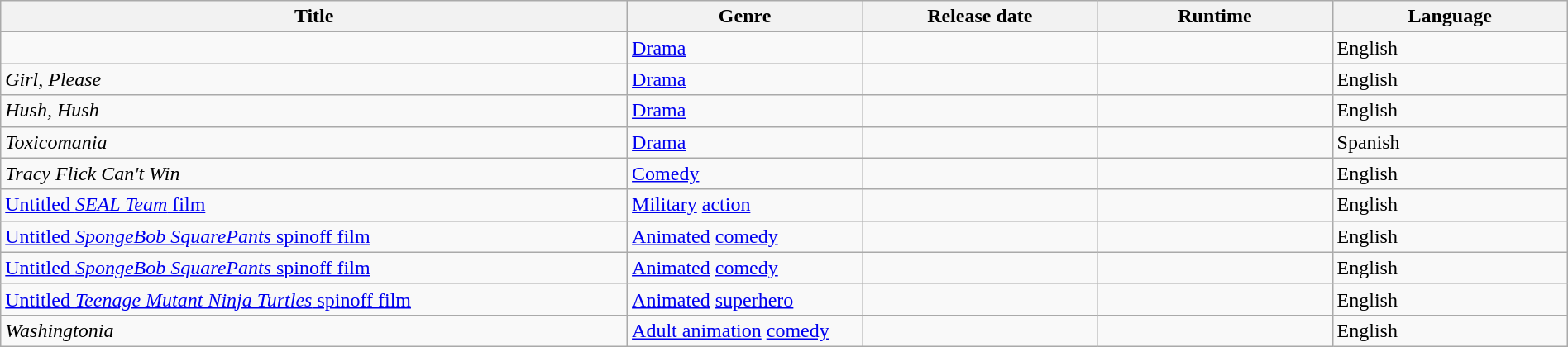<table class="wikitable sortable" style="width:100%;">
<tr>
<th style="width:40%;">Title</th>
<th style="width:15%;">Genre</th>
<th style="width:15%;">Release date</th>
<th style="width:15%;">Runtime</th>
<th style="width:15%;">Language</th>
</tr>
<tr>
<td><em></em></td>
<td><a href='#'>Drama</a></td>
<td></td>
<td></td>
<td>English</td>
</tr>
<tr>
<td><em>Girl, Please</em></td>
<td><a href='#'>Drama</a></td>
<td></td>
<td></td>
<td>English</td>
</tr>
<tr>
<td><em>Hush, Hush</em></td>
<td><a href='#'>Drama</a></td>
<td></td>
<td></td>
<td>English</td>
</tr>
<tr>
<td><em>Toxicomania</em></td>
<td><a href='#'>Drama</a></td>
<td></td>
<td></td>
<td>Spanish</td>
</tr>
<tr>
<td><em>Tracy Flick Can't Win</em></td>
<td><a href='#'>Comedy</a></td>
<td></td>
<td></td>
<td>English</td>
</tr>
<tr>
<td><a href='#'>Untitled <em>SEAL Team</em> film</a></td>
<td><a href='#'>Military</a> <a href='#'>action</a></td>
<td></td>
<td></td>
<td>English</td>
</tr>
<tr>
<td><a href='#'>Untitled <em>SpongeBob SquarePants</em> spinoff film</a></td>
<td><a href='#'>Animated</a> <a href='#'>comedy</a></td>
<td></td>
<td></td>
<td>English</td>
</tr>
<tr>
<td><a href='#'>Untitled <em>SpongeBob SquarePants</em> spinoff film</a></td>
<td><a href='#'>Animated</a> <a href='#'>comedy</a></td>
<td></td>
<td></td>
<td>English</td>
</tr>
<tr>
<td><a href='#'>Untitled <em>Teenage Mutant Ninja Turtles</em> spinoff film</a></td>
<td><a href='#'>Animated</a> <a href='#'>superhero</a></td>
<td></td>
<td></td>
<td>English</td>
</tr>
<tr>
<td><em>Washingtonia</em></td>
<td><a href='#'>Adult animation</a> <a href='#'>comedy</a></td>
<td></td>
<td></td>
<td>English</td>
</tr>
</table>
